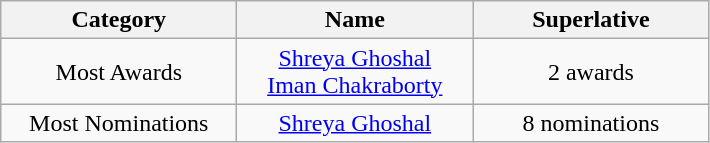<table class="wikitable" style="text-align: center">
<tr>
<th width="150"><strong>Category</strong></th>
<th width="150"><strong>Name</strong></th>
<th width="150"><strong>Superlative</strong></th>
</tr>
<tr>
<td>Most Awards</td>
<td><a href='#'>Shreya Ghoshal</a><br><a href='#'>Iman Chakraborty</a></td>
<td>2 awards</td>
</tr>
<tr>
<td>Most Nominations</td>
<td><a href='#'>Shreya Ghoshal</a></td>
<td>8 nominations</td>
</tr>
</table>
